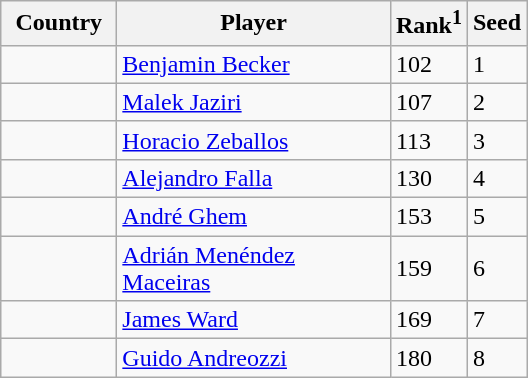<table class="sortable wikitable">
<tr>
<th width="70">Country</th>
<th width="175">Player</th>
<th>Rank<sup>1</sup></th>
<th>Seed</th>
</tr>
<tr>
<td></td>
<td><a href='#'>Benjamin Becker</a></td>
<td>102</td>
<td>1</td>
</tr>
<tr>
<td></td>
<td><a href='#'>Malek Jaziri</a></td>
<td>107</td>
<td>2</td>
</tr>
<tr>
<td></td>
<td><a href='#'>Horacio Zeballos</a></td>
<td>113</td>
<td>3</td>
</tr>
<tr>
<td></td>
<td><a href='#'>Alejandro Falla</a></td>
<td>130</td>
<td>4</td>
</tr>
<tr>
<td></td>
<td><a href='#'>André Ghem</a></td>
<td>153</td>
<td>5</td>
</tr>
<tr>
<td></td>
<td><a href='#'>Adrián Menéndez Maceiras</a></td>
<td>159</td>
<td>6</td>
</tr>
<tr>
<td></td>
<td><a href='#'>James Ward</a></td>
<td>169</td>
<td>7</td>
</tr>
<tr>
<td></td>
<td><a href='#'>Guido Andreozzi</a></td>
<td>180</td>
<td>8</td>
</tr>
</table>
